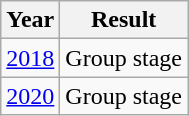<table class="wikitable">
<tr>
<th>Year</th>
<th>Result</th>
</tr>
<tr>
<td> <a href='#'>2018</a></td>
<td>Group stage</td>
</tr>
<tr>
<td> <a href='#'>2020</a></td>
<td>Group stage</td>
</tr>
</table>
